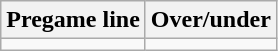<table class="wikitable">
<tr align="center">
<th style=>Pregame line</th>
<th style=>Over/under</th>
</tr>
<tr align="center">
<td></td>
<td></td>
</tr>
</table>
